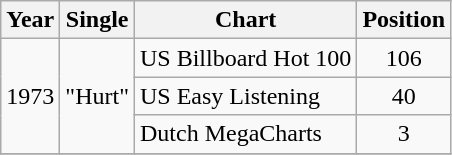<table class="wikitable">
<tr>
<th>Year</th>
<th>Single</th>
<th>Chart</th>
<th>Position</th>
</tr>
<tr>
<td rowspan="3">1973</td>
<td rowspan="3">"Hurt"</td>
<td>US Billboard Hot 100</td>
<td align="center">106</td>
</tr>
<tr>
<td>US Easy Listening</td>
<td align="center">40</td>
</tr>
<tr>
<td>Dutch MegaCharts</td>
<td align="center">3</td>
</tr>
<tr>
</tr>
</table>
